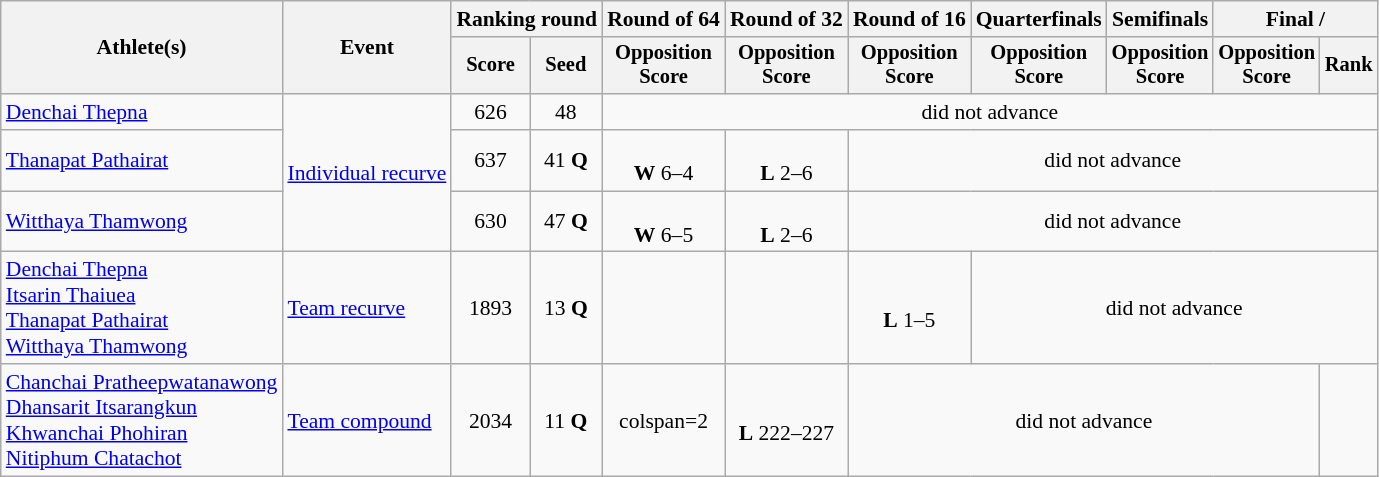<table class="wikitable" style="font-size:90%">
<tr>
<th rowspan=2>Athlete(s)</th>
<th rowspan=2>Event</th>
<th colspan="2">Ranking round</th>
<th>Round of 64</th>
<th>Round of 32</th>
<th>Round of 16</th>
<th>Quarterfinals</th>
<th>Semifinals</th>
<th colspan="2">Final / </th>
</tr>
<tr style="font-size:95%">
<th>Score</th>
<th>Seed</th>
<th>Opposition<br>Score</th>
<th>Opposition<br>Score</th>
<th>Opposition<br>Score</th>
<th>Opposition<br>Score</th>
<th>Opposition<br>Score</th>
<th>Opposition<br>Score</th>
<th>Rank</th>
</tr>
<tr align=center>
<td align=left><a href='#'>Denchai Thepna</a></td>
<td align=left rowspan=3><a href='#'>Individual recurve</a></td>
<td>626</td>
<td>48</td>
<td colspan=7>did not advance</td>
</tr>
<tr align=center>
<td align=left><a href='#'>Thanapat Pathairat</a></td>
<td>637</td>
<td>41 <strong>Q</strong></td>
<td> <br> <strong>W</strong> 6–4</td>
<td> <br> <strong>L</strong> 2–6</td>
<td colspan=5>did not advance</td>
</tr>
<tr align=center>
<td align=left><a href='#'>Witthaya Thamwong</a></td>
<td>630</td>
<td>47 <strong>Q</strong></td>
<td> <br> <strong>W</strong> 6–5</td>
<td> <br> <strong>L</strong> 2–6</td>
<td colspan=5>did not advance</td>
</tr>
<tr align=center>
<td align=left><a href='#'>Denchai Thepna</a> <br><a href='#'>Itsarin Thaiuea</a> <br><a href='#'>Thanapat Pathairat</a> <br><a href='#'>Witthaya Thamwong</a></td>
<td align=left><a href='#'>Team recurve</a></td>
<td>1893</td>
<td>13 <strong>Q</strong></td>
<td></td>
<td></td>
<td> <br> <strong>L</strong> 1–5</td>
<td colspan=4>did not advance</td>
</tr>
<tr align=center>
<td align=left><a href='#'>Chanchai Pratheepwatanawong</a> <br> <a href='#'>Dhansarit Itsarangkun</a> <br> <a href='#'>Khwanchai Phohiran</a> <br> <a href='#'>Nitiphum Chatachot</a></td>
<td align=left><a href='#'>Team compound</a></td>
<td>2034</td>
<td>11 <strong>Q</strong></td>
<td>colspan=2 </td>
<td> <br> <strong>L</strong> 222–227</td>
<td colspan=4>did not advance</td>
</tr>
</table>
